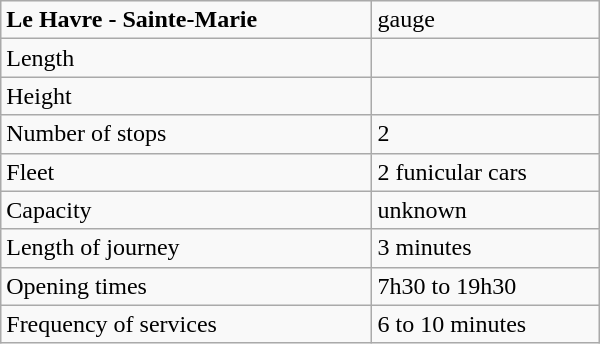<table width="400" class="wikitable">
<tr>
<td><strong>Le Havre - Sainte-Marie</strong></td>
<td> gauge</td>
</tr>
<tr>
<td>Length</td>
<td></td>
</tr>
<tr>
<td>Height</td>
<td></td>
</tr>
<tr>
<td>Number of stops</td>
<td>2</td>
</tr>
<tr>
<td>Fleet</td>
<td>2 funicular cars</td>
</tr>
<tr>
<td>Capacity</td>
<td>unknown</td>
</tr>
<tr>
<td>Length of journey</td>
<td>3 minutes</td>
</tr>
<tr>
<td>Opening times</td>
<td>7h30 to 19h30</td>
</tr>
<tr>
<td>Frequency of services</td>
<td>6 to 10 minutes</td>
</tr>
</table>
